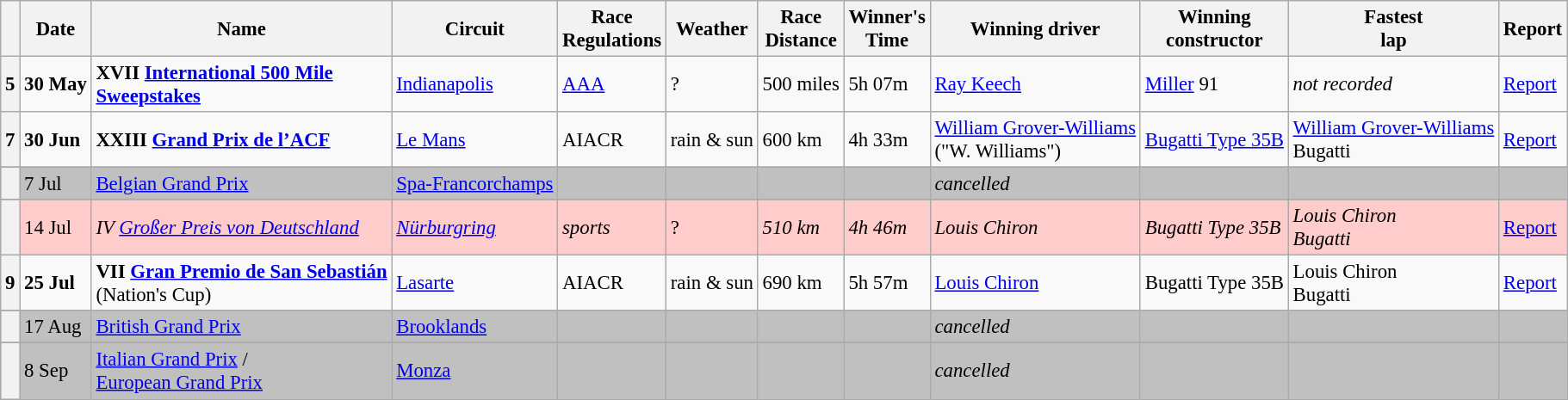<table class="wikitable" style="font-size:95%">
<tr>
<th></th>
<th>Date</th>
<th>Name</th>
<th>Circuit</th>
<th>Race<br>Regulations</th>
<th>Weather</th>
<th>Race<br>Distance</th>
<th>Winner's<br>Time</th>
<th>Winning driver</th>
<th>Winning<br>constructor</th>
<th>Fastest<br>lap</th>
<th>Report</th>
</tr>
<tr>
<th>5</th>
<td><strong>30 May</strong></td>
<td> <strong>XVII <a href='#'>International 500 Mile <br>Sweepstakes</a></strong></td>
<td><a href='#'>Indianapolis</a></td>
<td><a href='#'>AAA</a></td>
<td>?</td>
<td>500 miles</td>
<td>5h 07m</td>
<td> <a href='#'>Ray Keech</a></td>
<td><a href='#'>Miller</a> 91</td>
<td><em>not recorded</em></td>
<td><a href='#'>Report</a></td>
</tr>
<tr>
<th>7</th>
<td><strong>30 Jun</strong></td>
<td> <strong>XXIII <a href='#'>Grand Prix de l’ACF</a> </strong></td>
<td><a href='#'>Le Mans</a></td>
<td>AIACR</td>
<td>rain & sun</td>
<td>600 km</td>
<td>4h 33m</td>
<td> <a href='#'>William Grover-Williams</a><br>("W. Williams")</td>
<td><a href='#'>Bugatti Type 35B</a></td>
<td><a href='#'>William Grover-Williams</a><br> Bugatti</td>
<td><a href='#'>Report</a></td>
</tr>
<tr>
</tr>
<tr style="background:#C0C0C0;">
<th></th>
<td>7 Jul</td>
<td> <a href='#'>Belgian Grand Prix</a></td>
<td><a href='#'>Spa-Francorchamps</a></td>
<td></td>
<td></td>
<td></td>
<td></td>
<td><em>cancelled</em></td>
<td></td>
<td></td>
<td></td>
</tr>
<tr>
</tr>
<tr style="background:#fcc;">
<th></th>
<td>14 Jul</td>
<td> <em>IV <a href='#'>Großer Preis von Deutschland</a> </em></td>
<td><em><a href='#'>Nürburgring</a></em></td>
<td><em>sports</em></td>
<td>?</td>
<td><em>510 km</em></td>
<td><em>4h 46m</em></td>
<td><em> Louis Chiron</em></td>
<td><em>Bugatti Type 35B </em></td>
<td><em>Louis Chiron<br>Bugatti</em></td>
<td><a href='#'>Report</a></td>
</tr>
<tr>
<th>9</th>
<td><strong>25 Jul</strong></td>
<td> <strong>VII <a href='#'>Gran Premio de San Sebastián</a></strong><br> (Nation's Cup)</td>
<td><a href='#'>Lasarte</a></td>
<td>AIACR</td>
<td>rain & sun</td>
<td>690 km</td>
<td>5h 57m</td>
<td> <a href='#'>Louis Chiron</a></td>
<td>Bugatti Type 35B</td>
<td>Louis Chiron<br>Bugatti</td>
<td><a href='#'>Report</a></td>
</tr>
<tr>
</tr>
<tr style="background:#C0C0C0;">
<th></th>
<td>17 Aug</td>
<td> <a href='#'>British Grand Prix</a></td>
<td><a href='#'>Brooklands</a></td>
<td></td>
<td></td>
<td></td>
<td></td>
<td><em>cancelled</em></td>
<td></td>
<td></td>
<td></td>
</tr>
<tr>
</tr>
<tr style="background:#C0C0C0;">
<th></th>
<td>8 Sep</td>
<td> <a href='#'>Italian Grand Prix</a> /<br> <a href='#'>European Grand Prix</a></td>
<td><a href='#'>Monza</a></td>
<td></td>
<td></td>
<td></td>
<td></td>
<td><em>cancelled</em></td>
<td></td>
<td></td>
<td></td>
</tr>
</table>
